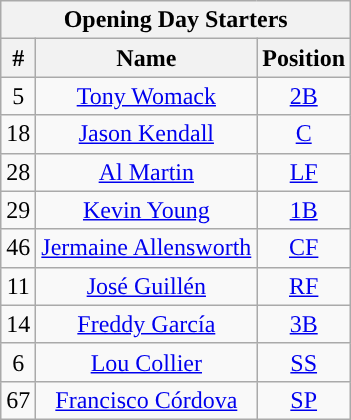<table class="wikitable" style="text-align:center">
<tr>
<th colspan="3">Opening Day Starters</th>
</tr>
<tr>
<th>#</th>
<th>Name</th>
<th>Position</th>
</tr>
<tr>
<td>5</td>
<td><a href='#'>Tony Womack</a></td>
<td><a href='#'>2B</a></td>
</tr>
<tr>
<td>18</td>
<td><a href='#'>Jason Kendall</a></td>
<td><a href='#'>C</a></td>
</tr>
<tr>
<td>28</td>
<td><a href='#'>Al Martin</a></td>
<td><a href='#'>LF</a></td>
</tr>
<tr>
<td>29</td>
<td><a href='#'>Kevin Young</a></td>
<td><a href='#'>1B</a></td>
</tr>
<tr>
<td>46</td>
<td><a href='#'>Jermaine Allensworth</a></td>
<td><a href='#'>CF</a></td>
</tr>
<tr>
<td>11</td>
<td><a href='#'>José Guillén</a></td>
<td><a href='#'>RF</a></td>
</tr>
<tr>
<td>14</td>
<td><a href='#'>Freddy García</a></td>
<td><a href='#'>3B</a></td>
</tr>
<tr>
<td>6</td>
<td><a href='#'>Lou Collier</a></td>
<td><a href='#'>SS</a></td>
</tr>
<tr>
<td>67</td>
<td><a href='#'>Francisco Córdova</a></td>
<td><a href='#'>SP</a></td>
</tr>
</table>
